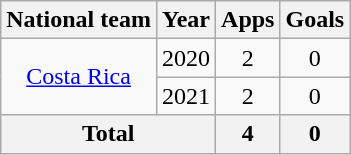<table class="wikitable" style="text-align:center">
<tr>
<th>National team</th>
<th>Year</th>
<th>Apps</th>
<th>Goals</th>
</tr>
<tr>
<td rowspan=2><a href='#'>Costa Rica</a></td>
<td>2020</td>
<td>2</td>
<td>0</td>
</tr>
<tr>
<td>2021</td>
<td>2</td>
<td>0</td>
</tr>
<tr>
<th colspan=2>Total</th>
<th>4</th>
<th>0</th>
</tr>
</table>
